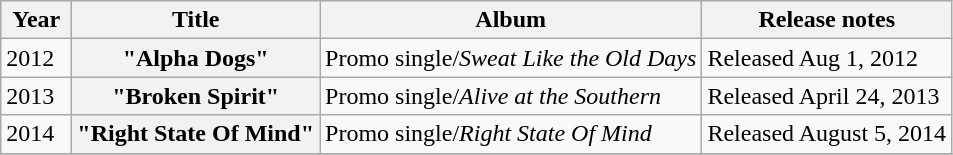<table class="wikitable plainrowheaders" style="text-align:left;">
<tr>
<th scope="col" rowspan="1" style="width:2.5em;">Year</th>
<th scope="col" rowspan="1">Title</th>
<th scope="col" rowspan="1">Album</th>
<th scope="col" rowspan="1">Release notes</th>
</tr>
<tr>
<td rowspan="1">2012</td>
<th scope="row">"Alpha Dogs"</th>
<td>Promo single/<em>Sweat Like the Old Days</em></td>
<td>Released Aug 1, 2012</td>
</tr>
<tr>
<td rowspan="1">2013</td>
<th scope="row">"Broken Spirit"</th>
<td>Promo single/<em>Alive at the Southern</em></td>
<td>Released April 24, 2013</td>
</tr>
<tr>
<td rowspan="1">2014</td>
<th scope="row">"Right State Of Mind"</th>
<td>Promo single/<em>Right State Of Mind</em></td>
<td>Released August 5, 2014</td>
</tr>
<tr>
</tr>
</table>
